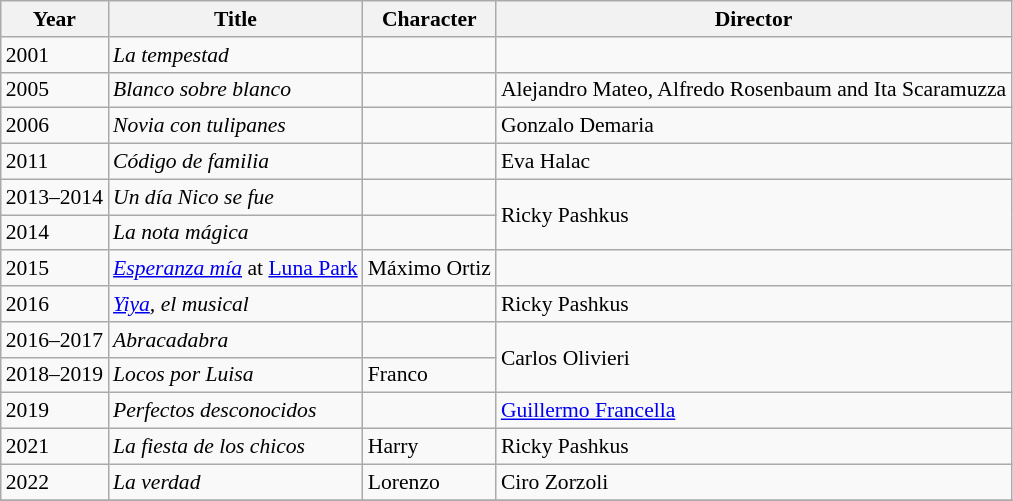<table class="wikitable" style="font-size: 90%;">
<tr>
<th>Year</th>
<th>Title</th>
<th>Character</th>
<th>Director</th>
</tr>
<tr>
<td>2001</td>
<td><em>La tempestad</em></td>
<td></td>
<td></td>
</tr>
<tr>
<td>2005</td>
<td><em>Blanco sobre blanco</em></td>
<td></td>
<td>Alejandro Mateo, Alfredo Rosenbaum and Ita Scaramuzza</td>
</tr>
<tr>
<td>2006</td>
<td><em>Novia con tulipanes</em></td>
<td></td>
<td>Gonzalo Demaria</td>
</tr>
<tr>
<td>2011</td>
<td><em>Código de familia</em></td>
<td></td>
<td>Eva Halac</td>
</tr>
<tr>
<td>2013–2014</td>
<td><em>Un día Nico se fue</em></td>
<td></td>
<td rowspan="2">Ricky Pashkus</td>
</tr>
<tr>
<td>2014</td>
<td><em>La nota mágica</em></td>
<td></td>
</tr>
<tr>
<td>2015</td>
<td><em><a href='#'>Esperanza mía</a></em> at <a href='#'>Luna Park</a></td>
<td>Máximo Ortiz</td>
<td></td>
</tr>
<tr>
<td>2016</td>
<td><em><a href='#'>Yiya</a>, el musical</em></td>
<td></td>
<td>Ricky Pashkus</td>
</tr>
<tr>
<td>2016–2017</td>
<td><em>Abracadabra</em></td>
<td></td>
<td rowspan="2">Carlos Olivieri</td>
</tr>
<tr>
<td>2018–2019</td>
<td><em>Locos por Luisa</em></td>
<td>Franco</td>
</tr>
<tr>
<td>2019</td>
<td><em>Perfectos desconocidos</em></td>
<td></td>
<td><a href='#'>Guillermo Francella</a></td>
</tr>
<tr>
<td>2021</td>
<td><em>La fiesta de los chicos</em></td>
<td>Harry</td>
<td>Ricky Pashkus</td>
</tr>
<tr>
<td>2022</td>
<td><em>La verdad</em></td>
<td>Lorenzo</td>
<td>Ciro Zorzoli</td>
</tr>
<tr>
</tr>
</table>
